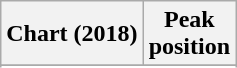<table class="wikitable plainrowheaders sortable" style="text-align:center;" border="1">
<tr>
<th scope="col">Chart (2018)</th>
<th scope="col">Peak<br>position</th>
</tr>
<tr>
</tr>
<tr>
</tr>
<tr>
</tr>
</table>
